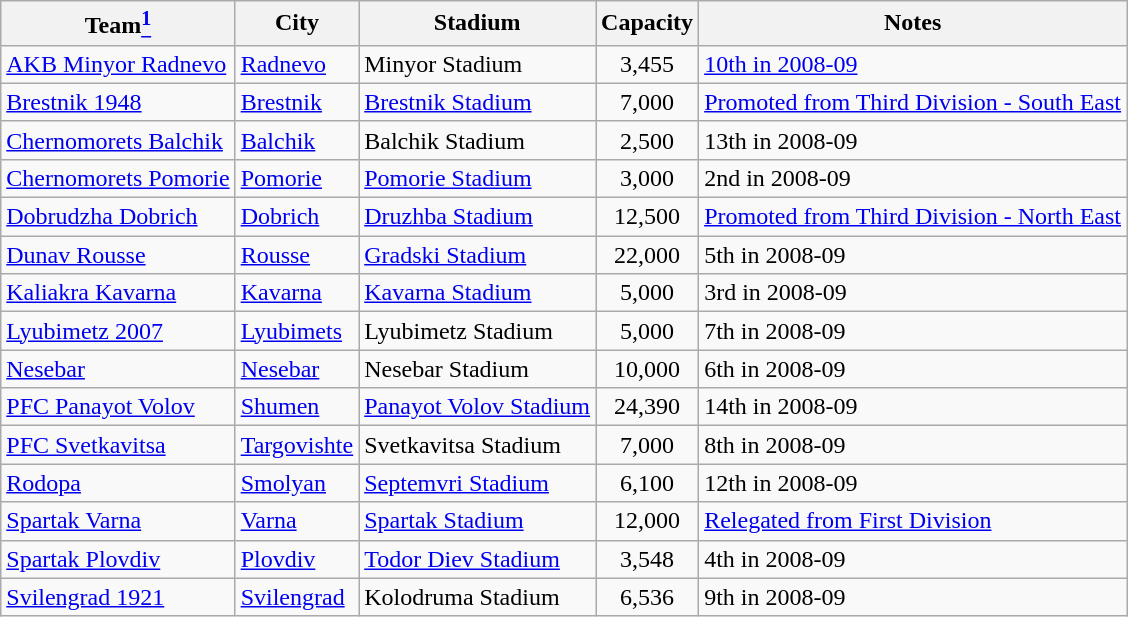<table class="wikitable sortable">
<tr>
<th>Team<a href='#'><sup>1</sup></a></th>
<th>City</th>
<th>Stadium</th>
<th>Capacity</th>
<th>Notes</th>
</tr>
<tr>
<td><a href='#'>AKB Minyor Radnevo</a></td>
<td><a href='#'>Radnevo</a></td>
<td>Minyor Stadium</td>
<td align="center">3,455</td>
<td><a href='#'>10th in 2008-09</a></td>
</tr>
<tr>
<td><a href='#'>Brestnik 1948</a></td>
<td><a href='#'>Brestnik</a></td>
<td><a href='#'>Brestnik Stadium</a></td>
<td align="center">7,000</td>
<td><a href='#'>Promoted from Third Division - South East</a></td>
</tr>
<tr>
<td><a href='#'>Chernomorets Balchik</a></td>
<td><a href='#'>Balchik</a></td>
<td>Balchik Stadium</td>
<td align="center">2,500</td>
<td>13th in 2008-09</td>
</tr>
<tr>
<td><a href='#'>Chernomorets Pomorie</a></td>
<td><a href='#'>Pomorie</a></td>
<td><a href='#'>Pomorie Stadium</a></td>
<td align="center">3,000</td>
<td>2nd in 2008-09</td>
</tr>
<tr>
<td><a href='#'>Dobrudzha Dobrich</a></td>
<td><a href='#'>Dobrich</a></td>
<td><a href='#'>Druzhba Stadium</a></td>
<td align="center">12,500</td>
<td><a href='#'>Promoted from Third Division - North East</a></td>
</tr>
<tr>
<td><a href='#'>Dunav Rousse</a></td>
<td><a href='#'>Rousse</a></td>
<td><a href='#'>Gradski Stadium</a></td>
<td align="center">22,000</td>
<td>5th in 2008-09</td>
</tr>
<tr>
<td><a href='#'>Kaliakra Kavarna</a></td>
<td><a href='#'>Kavarna</a></td>
<td><a href='#'>Kavarna Stadium</a></td>
<td align="center">5,000</td>
<td>3rd in 2008-09</td>
</tr>
<tr>
<td><a href='#'>Lyubimetz 2007</a></td>
<td><a href='#'>Lyubimets</a></td>
<td>Lyubimetz Stadium</td>
<td align="center">5,000</td>
<td>7th in 2008-09</td>
</tr>
<tr>
<td><a href='#'>Nesebar</a></td>
<td><a href='#'>Nesebar</a></td>
<td>Nesebar Stadium</td>
<td align="center">10,000</td>
<td>6th in 2008-09</td>
</tr>
<tr>
<td><a href='#'>PFC Panayot Volov</a></td>
<td><a href='#'>Shumen</a></td>
<td><a href='#'>Panayot Volov Stadium</a></td>
<td align="center">24,390</td>
<td>14th in 2008-09</td>
</tr>
<tr>
<td><a href='#'>PFC Svetkavitsa</a></td>
<td><a href='#'>Targovishte</a></td>
<td>Svetkavitsa Stadium</td>
<td align="center">7,000</td>
<td>8th in 2008-09</td>
</tr>
<tr>
<td><a href='#'>Rodopa</a></td>
<td><a href='#'>Smolyan</a></td>
<td><a href='#'>Septemvri Stadium</a></td>
<td align="center">6,100</td>
<td>12th in 2008-09</td>
</tr>
<tr>
<td><a href='#'>Spartak Varna</a></td>
<td><a href='#'>Varna</a></td>
<td><a href='#'>Spartak Stadium</a></td>
<td align="center">12,000</td>
<td><a href='#'>Relegated from First Division</a></td>
</tr>
<tr>
<td><a href='#'>Spartak Plovdiv</a></td>
<td><a href='#'>Plovdiv</a></td>
<td><a href='#'>Todor Diev Stadium</a></td>
<td align="center">3,548</td>
<td>4th in 2008-09</td>
</tr>
<tr>
<td><a href='#'>Svilengrad 1921</a></td>
<td><a href='#'>Svilengrad</a></td>
<td>Kolodruma Stadium</td>
<td align="center">6,536</td>
<td>9th in 2008-09</td>
</tr>
</table>
